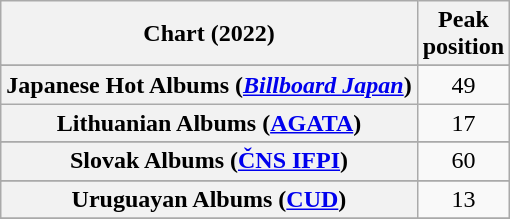<table class="wikitable sortable plainrowheaders" style="text-align:center">
<tr>
<th scope="col">Chart (2022)</th>
<th scope="col">Peak<br>position</th>
</tr>
<tr>
</tr>
<tr>
</tr>
<tr>
</tr>
<tr>
</tr>
<tr>
</tr>
<tr>
</tr>
<tr>
</tr>
<tr>
</tr>
<tr>
</tr>
<tr>
</tr>
<tr>
</tr>
<tr>
</tr>
<tr>
</tr>
<tr>
</tr>
<tr>
<th scope="row">Japanese Hot Albums (<em><a href='#'>Billboard Japan</a></em>)</th>
<td>49</td>
</tr>
<tr>
<th scope="row">Lithuanian Albums (<a href='#'>AGATA</a>)</th>
<td>17</td>
</tr>
<tr>
</tr>
<tr>
</tr>
<tr>
</tr>
<tr>
</tr>
<tr>
</tr>
<tr>
<th scope="row">Slovak Albums (<a href='#'>ČNS IFPI</a>)</th>
<td>60</td>
</tr>
<tr>
</tr>
<tr>
</tr>
<tr>
</tr>
<tr>
</tr>
<tr>
<th scope="row">Uruguayan Albums (<a href='#'>CUD</a>)</th>
<td>13</td>
</tr>
<tr>
</tr>
</table>
